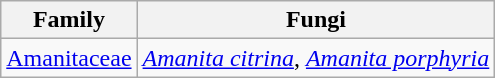<table class="wikitable sortable">
<tr>
<th>Family</th>
<th>Fungi</th>
</tr>
<tr>
<td><a href='#'>Amanitaceae</a></td>
<td><em><a href='#'>Amanita citrina</a></em>, <em><a href='#'>Amanita porphyria</a></em></td>
</tr>
</table>
